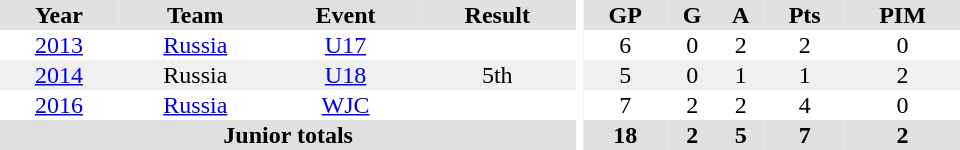<table border="0" cellpadding="1" cellspacing="0" ID="Table3" style="text-align:center; width:40em">
<tr ALIGN="center" bgcolor="#e0e0e0">
<th>Year</th>
<th>Team</th>
<th>Event</th>
<th>Result</th>
<th rowspan="99" bgcolor="#ffffff"></th>
<th>GP</th>
<th>G</th>
<th>A</th>
<th>Pts</th>
<th>PIM</th>
</tr>
<tr>
<td><a href='#'>2013</a></td>
<td><a href='#'>Russia</a></td>
<td><a href='#'>U17</a></td>
<td></td>
<td>6</td>
<td>0</td>
<td>2</td>
<td>2</td>
<td>0</td>
</tr>
<tr bgcolor="#f0f0f0">
<td><a href='#'>2014</a></td>
<td>Russia</td>
<td><a href='#'>U18</a></td>
<td>5th</td>
<td>5</td>
<td>0</td>
<td>1</td>
<td>1</td>
<td>2</td>
</tr>
<tr>
<td><a href='#'>2016</a></td>
<td><a href='#'>Russia</a></td>
<td><a href='#'>WJC</a></td>
<td></td>
<td>7</td>
<td>2</td>
<td>2</td>
<td>4</td>
<td>0</td>
</tr>
<tr bgcolor="#e0e0e0">
<th colspan="4">Junior totals</th>
<th>18</th>
<th>2</th>
<th>5</th>
<th>7</th>
<th>2</th>
</tr>
</table>
